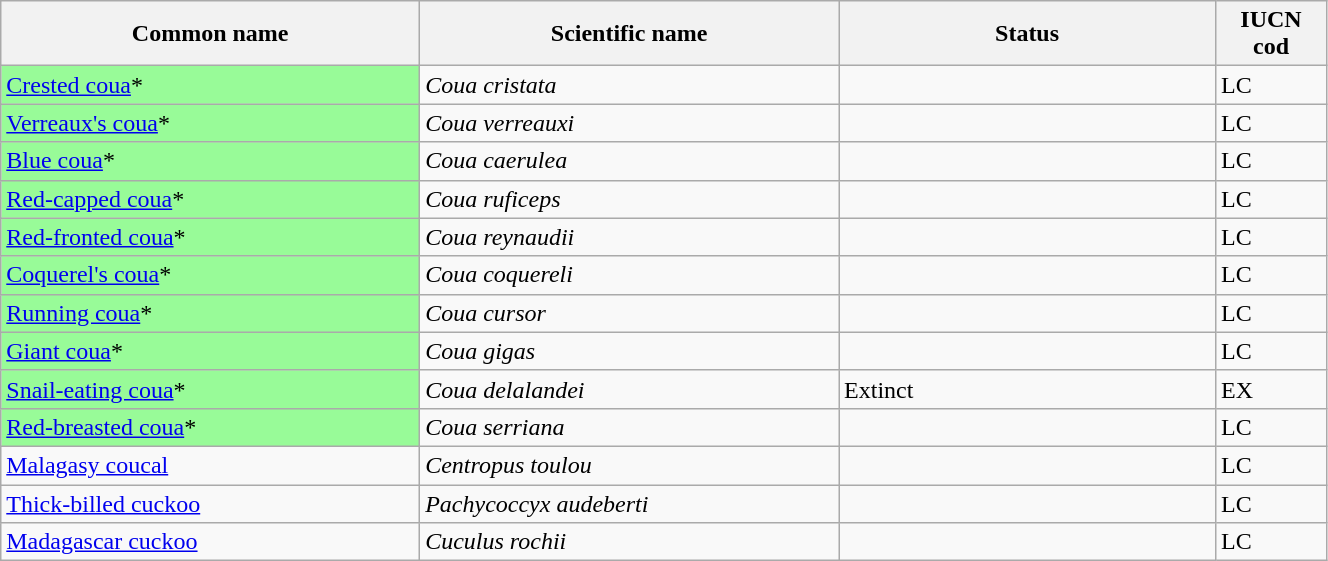<table width=70% class="wikitable sortable">
<tr>
<th width=20%>Common name</th>
<th width=20%>Scientific name</th>
<th width=18%>Status</th>
<th width=5%>IUCN cod</th>
</tr>
<tr>
<td style="background:palegreen; color:black"><a href='#'>Crested coua</a>*</td>
<td><em>Coua cristata</em></td>
<td></td>
<td>LC</td>
</tr>
<tr>
<td style="background:palegreen; color:black"><a href='#'>Verreaux's coua</a>*</td>
<td><em>Coua verreauxi</em></td>
<td></td>
<td>LC</td>
</tr>
<tr>
<td style="background:palegreen; color:black"><a href='#'>Blue coua</a>*</td>
<td><em>Coua caerulea</em></td>
<td></td>
<td>LC</td>
</tr>
<tr>
<td style="background:palegreen; color:black"><a href='#'>Red-capped coua</a>*</td>
<td><em>Coua ruficeps</em></td>
<td></td>
<td>LC</td>
</tr>
<tr>
<td style="background:palegreen; color:black"><a href='#'>Red-fronted coua</a>*</td>
<td><em>Coua reynaudii</em></td>
<td></td>
<td>LC</td>
</tr>
<tr>
<td style="background:palegreen; color:black"><a href='#'>Coquerel's coua</a>*</td>
<td><em>Coua coquereli</em></td>
<td></td>
<td>LC</td>
</tr>
<tr>
<td style="background:palegreen; color:black"><a href='#'>Running coua</a>*</td>
<td><em>Coua cursor</em></td>
<td></td>
<td>LC</td>
</tr>
<tr>
<td style="background:palegreen; color:black"><a href='#'>Giant coua</a>*</td>
<td><em>Coua gigas</em></td>
<td></td>
<td>LC</td>
</tr>
<tr>
<td style="background:palegreen; color:black"><a href='#'>Snail-eating coua</a>*</td>
<td><em>Coua delalandei</em></td>
<td>Extinct</td>
<td>EX</td>
</tr>
<tr>
<td style="background:palegreen; color:black"><a href='#'>Red-breasted coua</a>*</td>
<td><em>Coua serriana</em></td>
<td></td>
<td>LC</td>
</tr>
<tr>
<td><a href='#'>Malagasy coucal</a></td>
<td><em>Centropus toulou</em></td>
<td></td>
<td>LC</td>
</tr>
<tr>
<td><a href='#'>Thick-billed cuckoo</a></td>
<td><em>Pachycoccyx audeberti</em></td>
<td></td>
<td>LC</td>
</tr>
<tr>
<td><a href='#'>Madagascar cuckoo</a></td>
<td><em>Cuculus rochii</em></td>
<td></td>
<td>LC</td>
</tr>
</table>
